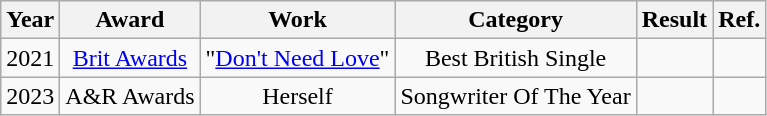<table class="wikitable plainrowheaders" style="text-align:center;">
<tr>
<th>Year</th>
<th>Award</th>
<th>Work</th>
<th>Category</th>
<th>Result</th>
<th>Ref.</th>
</tr>
<tr>
<td>2021</td>
<td><a href='#'>Brit Awards</a></td>
<td>"<a href='#'>Don't Need Love</a>" </td>
<td>Best British Single</td>
<td></td>
<td></td>
</tr>
<tr>
<td>2023</td>
<td>A&R Awards</td>
<td>Herself</td>
<td>Songwriter Of The Year</td>
<td></td>
<td></td>
</tr>
</table>
